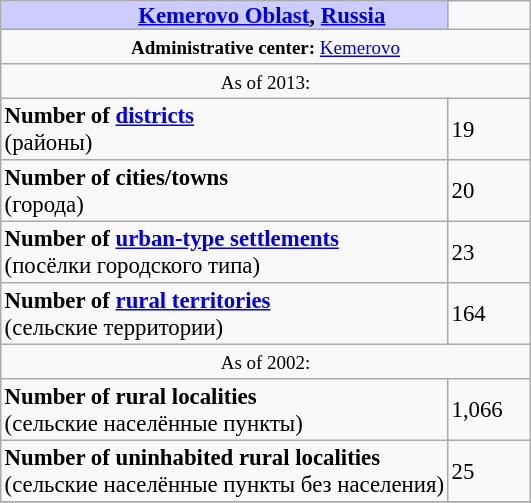<table border=1 align="right" cellpadding=2 cellspacing=0 style="margin: 0 0 1em 1em; background: #f9f9f9; border: 1px #aaa solid; border-collapse: collapse; font-size: 95%;">
<tr>
<th bgcolor="#ccccff" style="padding:0 0 0 50px;"><a href='#'>Kemerovo Oblast</a>, <a href='#'>Russia</a></th>
<td width="50px"></td>
</tr>
<tr>
<td colspan=2 align="center"><small><strong>Administrative center:</strong> <a href='#'>Kemerovo</a></small></td>
</tr>
<tr>
<td colspan=2 align="center"><small>As of 2013:</small></td>
</tr>
<tr>
<td><strong>Number of <a href='#'>districts</a></strong><br>(районы)</td>
<td>19</td>
</tr>
<tr>
<td><strong>Number of cities/towns</strong><br>(города)</td>
<td>20</td>
</tr>
<tr>
<td><strong>Number of <a href='#'>urban-type settlements</a></strong><br>(посёлки городского типа)</td>
<td>23</td>
</tr>
<tr>
<td><strong>Number of <a href='#'>rural territories</a></strong><br>(сельские территории)</td>
<td>164</td>
</tr>
<tr>
<td colspan=2 align="center"><small>As of 2002:</small></td>
</tr>
<tr>
<td><strong>Number of rural localities</strong><br>(сельские населённые пункты)</td>
<td>1,066</td>
</tr>
<tr>
<td><strong>Number of uninhabited rural localities</strong><br>(сельские населённые пункты без населения)</td>
<td>25</td>
</tr>
<tr>
</tr>
</table>
